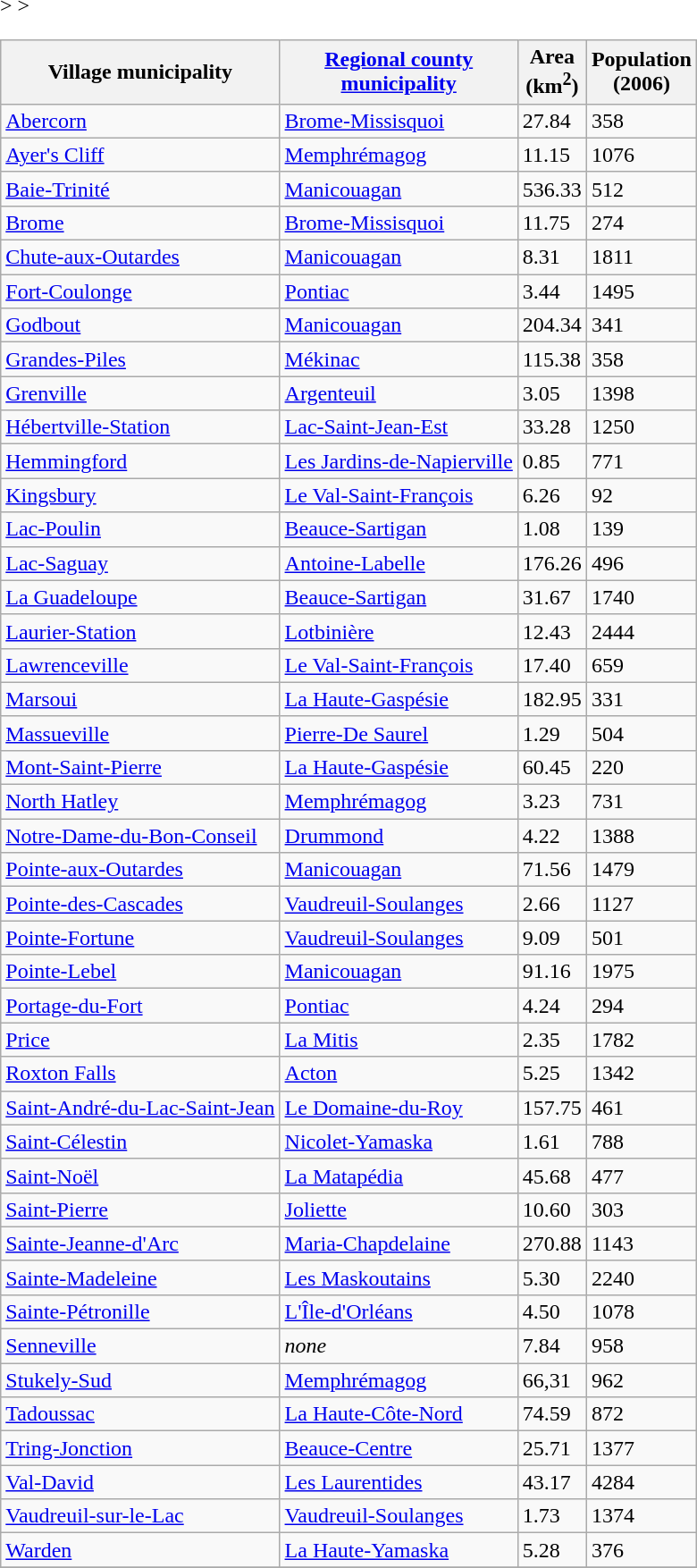<table class="wikitable sortable"<onlyinclude>>
<tr>
<th>Village municipality</th>
<th><a href='#'>Regional county<br>municipality</a></th>
<th>Area<br>(km<sup>2</sup>)</th>
<th>Population<br>(2006)</th>
</tr>
<tr ->
<td><a href='#'>Abercorn</a></td>
<td><a href='#'>Brome-Missisquoi</a></td>
<td>27.84</td>
<td>358</td>
</tr>
<tr ->
<td><a href='#'>Ayer's Cliff</a></td>
<td><a href='#'>Memphrémagog</a></td>
<td>11.15</td>
<td>1076</td>
</tr>
<tr ->
<td><a href='#'>Baie-Trinité</a></td>
<td><a href='#'>Manicouagan</a></td>
<td>536.33</td>
<td>512</td>
</tr>
<tr ->
<td><a href='#'>Brome</a></td>
<td><a href='#'>Brome-Missisquoi</a></td>
<td>11.75</td>
<td>274</td>
</tr>
<tr ->
<td><a href='#'>Chute-aux-Outardes</a></td>
<td><a href='#'>Manicouagan</a></td>
<td>8.31</td>
<td>1811</td>
</tr>
<tr ->
<td><a href='#'>Fort-Coulonge</a></td>
<td><a href='#'>Pontiac</a></td>
<td>3.44</td>
<td>1495</td>
</tr>
<tr ->
<td><a href='#'>Godbout</a></td>
<td><a href='#'>Manicouagan</a></td>
<td>204.34</td>
<td>341</td>
</tr>
<tr ->
<td><a href='#'>Grandes-Piles</a></td>
<td><a href='#'>Mékinac</a></td>
<td>115.38</td>
<td>358</td>
</tr>
<tr ->
<td><a href='#'>Grenville</a></td>
<td><a href='#'>Argenteuil</a></td>
<td>3.05</td>
<td>1398</td>
</tr>
<tr ->
<td><a href='#'>Hébertville-Station</a></td>
<td><a href='#'>Lac-Saint-Jean-Est</a></td>
<td>33.28</td>
<td>1250</td>
</tr>
<tr>
<td><a href='#'>Hemmingford</a></td>
<td><a href='#'>Les Jardins-de-Napierville</a></td>
<td>0.85</td>
<td>771</td>
</tr>
<tr ->
<td><a href='#'>Kingsbury</a></td>
<td><a href='#'>Le Val-Saint-François</a></td>
<td>6.26</td>
<td>92</td>
</tr>
<tr ->
<td><a href='#'>Lac-Poulin</a></td>
<td><a href='#'>Beauce-Sartigan</a></td>
<td>1.08</td>
<td>139</td>
</tr>
<tr ->
<td><a href='#'>Lac-Saguay</a></td>
<td><a href='#'>Antoine-Labelle</a></td>
<td>176.26</td>
<td>496</td>
</tr>
<tr ->
<td><a href='#'>La Guadeloupe</a></td>
<td><a href='#'>Beauce-Sartigan</a></td>
<td>31.67</td>
<td>1740</td>
</tr>
<tr ->
<td><a href='#'>Laurier-Station</a></td>
<td><a href='#'>Lotbinière</a></td>
<td>12.43</td>
<td>2444</td>
</tr>
<tr ->
<td><a href='#'>Lawrenceville</a></td>
<td><a href='#'>Le Val-Saint-François</a></td>
<td>17.40</td>
<td>659</td>
</tr>
<tr ->
<td><a href='#'>Marsoui</a></td>
<td><a href='#'>La Haute-Gaspésie</a></td>
<td>182.95</td>
<td>331</td>
</tr>
<tr ->
<td><a href='#'>Massueville</a></td>
<td><a href='#'>Pierre-De Saurel</a></td>
<td>1.29</td>
<td>504</td>
</tr>
<tr ->
<td><a href='#'>Mont-Saint-Pierre</a></td>
<td><a href='#'>La Haute-Gaspésie</a></td>
<td>60.45</td>
<td>220</td>
</tr>
<tr ->
<td><a href='#'>North Hatley</a></td>
<td><a href='#'>Memphrémagog</a></td>
<td>3.23</td>
<td>731</td>
</tr>
<tr ->
<td><a href='#'>Notre-Dame-du-Bon-Conseil</a></td>
<td><a href='#'>Drummond</a></td>
<td>4.22</td>
<td>1388</td>
</tr>
<tr ->
<td><a href='#'>Pointe-aux-Outardes</a></td>
<td><a href='#'>Manicouagan</a></td>
<td>71.56</td>
<td>1479</td>
</tr>
<tr ->
<td><a href='#'>Pointe-des-Cascades</a></td>
<td><a href='#'>Vaudreuil-Soulanges</a></td>
<td>2.66</td>
<td>1127</td>
</tr>
<tr ->
<td><a href='#'>Pointe-Fortune</a></td>
<td><a href='#'>Vaudreuil-Soulanges</a></td>
<td>9.09</td>
<td>501</td>
</tr>
<tr ->
<td><a href='#'>Pointe-Lebel</a></td>
<td><a href='#'>Manicouagan</a></td>
<td>91.16</td>
<td>1975</td>
</tr>
<tr ->
<td><a href='#'>Portage-du-Fort</a></td>
<td><a href='#'>Pontiac</a></td>
<td>4.24</td>
<td>294</td>
</tr>
<tr ->
<td><a href='#'>Price</a></td>
<td><a href='#'>La Mitis</a></td>
<td>2.35</td>
<td>1782</td>
</tr>
<tr ->
<td><a href='#'>Roxton Falls</a></td>
<td><a href='#'>Acton</a></td>
<td>5.25</td>
<td>1342</td>
</tr>
<tr ->
<td><a href='#'>Saint-André-du-Lac-Saint-Jean</a></td>
<td><a href='#'>Le Domaine-du-Roy</a></td>
<td>157.75</td>
<td>461</td>
</tr>
<tr ->
<td><a href='#'>Saint-Célestin</a></td>
<td><a href='#'>Nicolet-Yamaska</a></td>
<td>1.61</td>
<td>788</td>
</tr>
<tr ->
<td><a href='#'>Saint-Noël</a></td>
<td><a href='#'>La Matapédia</a></td>
<td>45.68</td>
<td>477</td>
</tr>
<tr ->
<td><a href='#'>Saint-Pierre</a></td>
<td><a href='#'>Joliette</a></td>
<td>10.60</td>
<td>303</td>
</tr>
<tr ->
<td><a href='#'>Sainte-Jeanne-d'Arc</a></td>
<td><a href='#'>Maria-Chapdelaine</a></td>
<td>270.88</td>
<td>1143</td>
</tr>
<tr ->
<td><a href='#'>Sainte-Madeleine</a></td>
<td><a href='#'>Les Maskoutains</a></td>
<td>5.30</td>
<td>2240</td>
</tr>
<tr ->
<td><a href='#'>Sainte-Pétronille</a></td>
<td><a href='#'>L'Île-d'Orléans</a></td>
<td>4.50</td>
<td>1078</td>
</tr>
<tr ->
<td><a href='#'>Senneville</a></td>
<td><em>none</em></td>
<td>7.84</td>
<td>958</td>
</tr>
<tr ->
<td><a href='#'>Stukely-Sud</a></td>
<td><a href='#'>Memphrémagog</a></td>
<td>66,31</td>
<td>962</td>
</tr>
<tr ->
<td><a href='#'>Tadoussac</a></td>
<td><a href='#'>La Haute-Côte-Nord</a></td>
<td>74.59</td>
<td>872</td>
</tr>
<tr ->
<td><a href='#'>Tring-Jonction</a></td>
<td><a href='#'>Beauce-Centre</a></td>
<td>25.71</td>
<td>1377</td>
</tr>
<tr ->
<td><a href='#'>Val-David</a></td>
<td><a href='#'>Les Laurentides</a></td>
<td>43.17</td>
<td>4284</td>
</tr>
<tr ->
<td><a href='#'>Vaudreuil-sur-le-Lac</a></td>
<td><a href='#'>Vaudreuil-Soulanges</a></td>
<td>1.73</td>
<td>1374</td>
</tr>
<tr ->
<td><a href='#'>Warden</a></td>
<td><a href='#'>La Haute-Yamaska</a></td>
<td>5.28</td>
<td>376</td>
</tr>
<tr -</onlyinclude>>
</tr>
</table>
